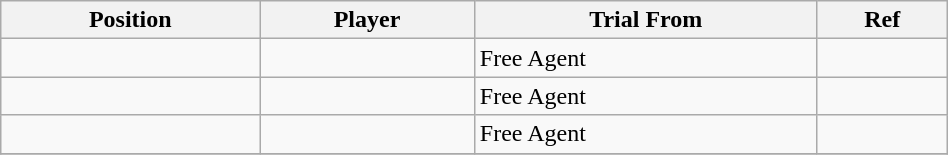<table class="wikitable sortable" style="width:50%; text-align:center; font-size:100%; text-align:left;">
<tr>
<th><strong>Position</strong></th>
<th><strong>Player</strong></th>
<th><strong>Trial From</strong></th>
<th><strong>Ref</strong></th>
</tr>
<tr>
<td></td>
<td></td>
<td>Free Agent</td>
<td></td>
</tr>
<tr>
<td></td>
<td></td>
<td>Free Agent</td>
<td></td>
</tr>
<tr>
<td></td>
<td></td>
<td>Free Agent</td>
<td></td>
</tr>
<tr>
</tr>
</table>
